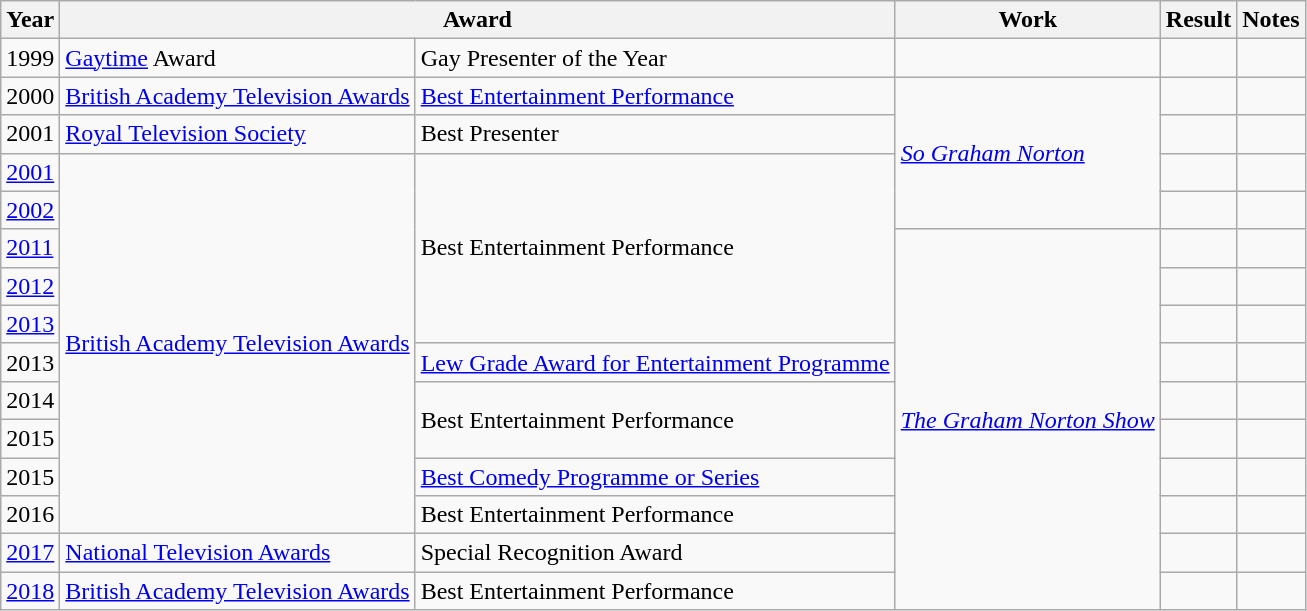<table class="wikitable">
<tr>
<th>Year</th>
<th colspan="2">Award</th>
<th>Work</th>
<th>Result</th>
<th>Notes</th>
</tr>
<tr>
<td>1999</td>
<td><a href='#'>Gaytime</a> Award</td>
<td>Gay Presenter of the Year</td>
<td></td>
<td></td>
<td></td>
</tr>
<tr>
<td>2000</td>
<td><a href='#'>British Academy Television Awards</a></td>
<td><a href='#'>Best Entertainment Performance</a></td>
<td rowspan="4"><em><a href='#'>So Graham Norton</a></em></td>
<td></td>
<td></td>
</tr>
<tr>
<td>2001</td>
<td><a href='#'>Royal Television Society</a></td>
<td>Best Presenter</td>
<td></td>
<td></td>
</tr>
<tr>
<td><a href='#'>2001</a></td>
<td rowspan="10"><a href='#'>British Academy Television Awards</a></td>
<td rowspan="5">Best Entertainment Performance</td>
<td></td>
<td></td>
</tr>
<tr>
<td><a href='#'>2002</a></td>
<td></td>
<td></td>
</tr>
<tr>
<td><a href='#'>2011</a></td>
<td rowspan="10"><em><a href='#'>The Graham Norton Show</a></em></td>
<td></td>
<td></td>
</tr>
<tr>
<td><a href='#'>2012</a></td>
<td></td>
<td></td>
</tr>
<tr>
<td><a href='#'>2013</a></td>
<td></td>
<td></td>
</tr>
<tr>
<td>2013</td>
<td><a href='#'>Lew Grade Award for Entertainment Programme</a></td>
<td></td>
<td></td>
</tr>
<tr>
<td>2014</td>
<td rowspan="2">Best Entertainment Performance</td>
<td></td>
<td></td>
</tr>
<tr>
<td>2015</td>
<td></td>
<td></td>
</tr>
<tr>
<td>2015</td>
<td><a href='#'>Best Comedy Programme or Series</a></td>
<td></td>
<td></td>
</tr>
<tr>
<td>2016</td>
<td>Best Entertainment Performance</td>
<td></td>
<td></td>
</tr>
<tr>
<td><a href='#'>2017</a></td>
<td><a href='#'>National Television Awards</a></td>
<td>Special Recognition Award</td>
<td></td>
<td></td>
</tr>
<tr>
<td><a href='#'>2018</a></td>
<td><a href='#'>British Academy Television Awards</a></td>
<td>Best Entertainment Performance</td>
<td></td>
<td></td>
</tr>
</table>
